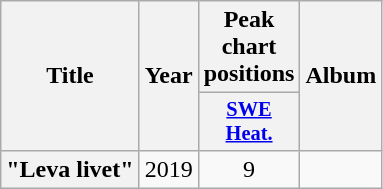<table class="wikitable plainrowheaders" style="text-align:center;">
<tr>
<th scope="col" rowspan="2">Title</th>
<th scope="col" rowspan="2">Year</th>
<th scope="col" colspan="1">Peak chart positions</th>
<th scope="col" rowspan="2">Album</th>
</tr>
<tr>
<th scope="col" style="width:3em;font-size:85%;"><a href='#'>SWE<br>Heat.</a><br></th>
</tr>
<tr>
<th scope="row">"Leva livet"</th>
<td>2019</td>
<td>9</td>
<td></td>
</tr>
</table>
